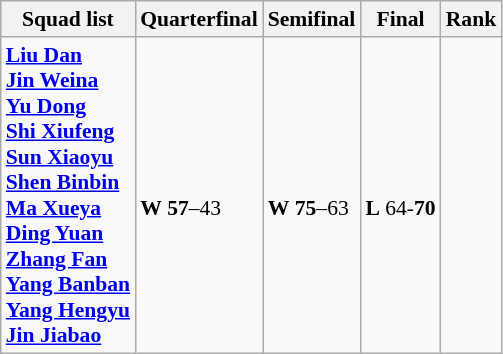<table class="wikitable" style="text-align:left; font-size:90%">
<tr>
<th>Squad list</th>
<th>Quarterfinal</th>
<th>Semifinal</th>
<th>Final</th>
<th>Rank</th>
</tr>
<tr>
<td><strong><a href='#'>Liu Dan</a><br><a href='#'>Jin Weina</a><br><a href='#'>Yu Dong</a><br><a href='#'>Shi Xiufeng</a><br><a href='#'>Sun Xiaoyu</a><br><a href='#'>Shen Binbin</a><br><a href='#'>Ma Xueya</a><br><a href='#'>Ding Yuan</a><br><a href='#'>Zhang Fan</a><br><a href='#'>Yang Banban</a><br><a href='#'>Yang Hengyu</a><br><a href='#'>Jin Jiabao</a></strong></td>
<td><br><strong>W</strong> <strong>57</strong>–43</td>
<td><br><strong>W</strong> <strong>75</strong>–63</td>
<td><br><strong>L</strong> 64-<strong>70</strong></td>
<td align=center></td>
</tr>
</table>
